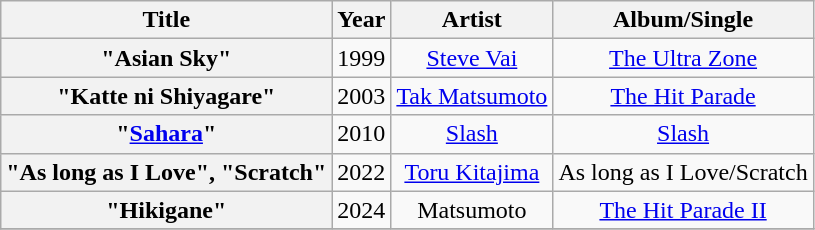<table class="wikitable plainrowheaders" style="text-align:center;">
<tr>
<th scope="col">Title</th>
<th scope="col">Year</th>
<th scope="col">Artist</th>
<th scope="col">Album/Single</th>
</tr>
<tr>
<th scope="row">"Asian Sky"</th>
<td>1999</td>
<td><a href='#'>Steve Vai</a></td>
<td><a href='#'>The Ultra Zone</a></td>
</tr>
<tr>
<th scope="row">"Katte ni Shiyagare"</th>
<td>2003</td>
<td><a href='#'>Tak Matsumoto</a></td>
<td><a href='#'>The Hit Parade</a></td>
</tr>
<tr>
<th scope="row">"<a href='#'>Sahara</a>"</th>
<td>2010</td>
<td><a href='#'>Slash</a></td>
<td><a href='#'>Slash</a></td>
</tr>
<tr>
<th scope="row">"As long as I Love", "Scratch"</th>
<td>2022</td>
<td><a href='#'>Toru Kitajima</a></td>
<td>As long as I Love/Scratch</td>
</tr>
<tr>
<th scope="row">"Hikigane"</th>
<td>2024</td>
<td>Matsumoto</td>
<td><a href='#'>The Hit Parade II</a></td>
</tr>
<tr>
</tr>
</table>
